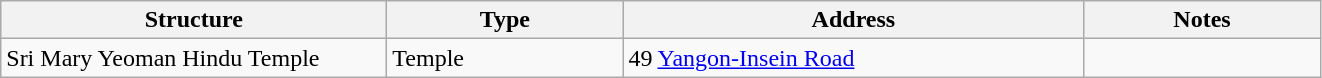<table class="wikitable" border="1">
<tr>
<th width="250">Structure</th>
<th width="150">Type</th>
<th width="300">Address</th>
<th width="150">Notes</th>
</tr>
<tr>
<td>Sri Mary Yeoman Hindu Temple</td>
<td>Temple</td>
<td>49 <a href='#'>Yangon-Insein Road</a></td>
<td></td>
</tr>
</table>
